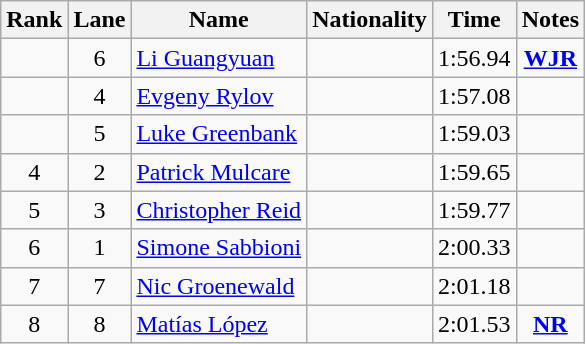<table class="wikitable sortable" style="text-align:center">
<tr>
<th>Rank</th>
<th>Lane</th>
<th>Name</th>
<th>Nationality</th>
<th>Time</th>
<th>Notes</th>
</tr>
<tr>
<td></td>
<td>6</td>
<td align=left><a href='#'>Li Guangyuan</a></td>
<td align=left></td>
<td>1:56.94</td>
<td><strong><a href='#'>WJR</a></strong></td>
</tr>
<tr>
<td></td>
<td>4</td>
<td align=left><a href='#'>Evgeny Rylov</a></td>
<td align=left></td>
<td>1:57.08</td>
<td></td>
</tr>
<tr>
<td></td>
<td>5</td>
<td align=left><a href='#'>Luke Greenbank</a></td>
<td align=left></td>
<td>1:59.03</td>
<td></td>
</tr>
<tr>
<td>4</td>
<td>2</td>
<td align=left><a href='#'>Patrick Mulcare</a></td>
<td align=left></td>
<td>1:59.65</td>
<td></td>
</tr>
<tr>
<td>5</td>
<td>3</td>
<td align=left><a href='#'>Christopher Reid</a></td>
<td align=left></td>
<td>1:59.77</td>
<td></td>
</tr>
<tr>
<td>6</td>
<td>1</td>
<td align=left><a href='#'>Simone Sabbioni</a></td>
<td align=left></td>
<td>2:00.33</td>
<td></td>
</tr>
<tr>
<td>7</td>
<td>7</td>
<td align=left><a href='#'>Nic Groenewald</a></td>
<td align=left></td>
<td>2:01.18</td>
<td></td>
</tr>
<tr>
<td>8</td>
<td>8</td>
<td align=left><a href='#'>Matías López</a></td>
<td align=left></td>
<td>2:01.53</td>
<td><strong><a href='#'>NR</a></strong></td>
</tr>
</table>
